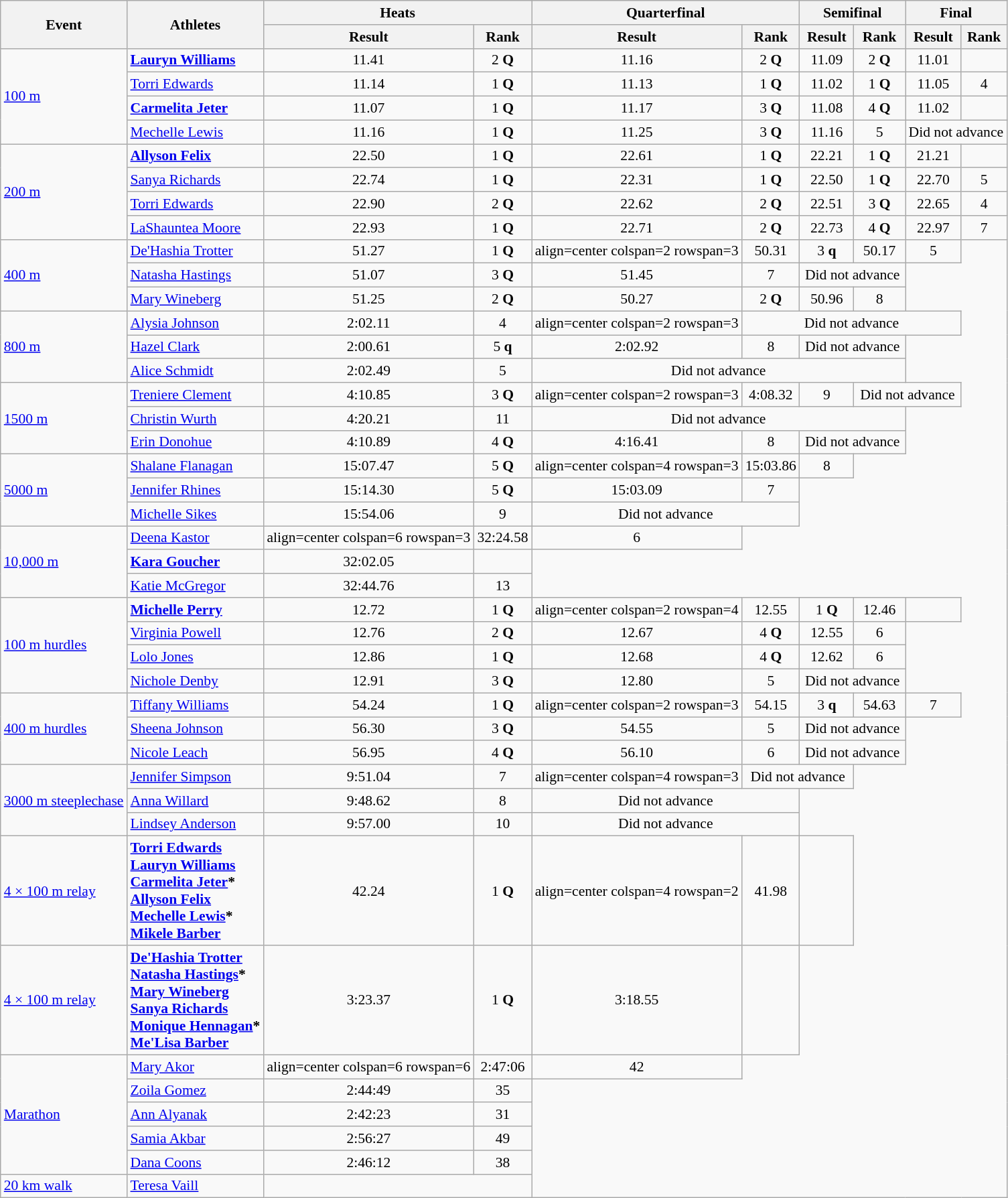<table class="wikitable" border="1" style="font-size:90%">
<tr>
<th rowspan="2">Event</th>
<th rowspan="2">Athletes</th>
<th colspan="2">Heats</th>
<th colspan="2">Quarterfinal</th>
<th colspan="2">Semifinal</th>
<th colspan="2">Final</th>
</tr>
<tr>
<th>Result</th>
<th>Rank</th>
<th>Result</th>
<th>Rank</th>
<th>Result</th>
<th>Rank</th>
<th>Result</th>
<th>Rank</th>
</tr>
<tr>
<td rowspan=4><a href='#'>100 m</a></td>
<td><strong><a href='#'>Lauryn Williams</a></strong></td>
<td align=center>11.41</td>
<td align=center>2 <strong>Q</strong></td>
<td align=center>11.16</td>
<td align=center>2 <strong>Q</strong></td>
<td align=center>11.09 </td>
<td align=center>2 <strong>Q</strong></td>
<td align=center>11.01</td>
<td align=center></td>
</tr>
<tr>
<td><a href='#'>Torri Edwards</a></td>
<td align=center>11.14</td>
<td align=center>1 <strong>Q</strong></td>
<td align=center>11.13</td>
<td align=center>1 <strong>Q</strong></td>
<td align=center>11.02</td>
<td align=center>1 <strong>Q</strong></td>
<td align=center>11.05</td>
<td align=center>4</td>
</tr>
<tr>
<td><strong><a href='#'>Carmelita Jeter</a></strong></td>
<td align=center>11.07</td>
<td align=center>1 <strong>Q</strong></td>
<td align=center>11.17</td>
<td align=center>3 <strong>Q</strong></td>
<td align=center>11.08</td>
<td align=center>4 <strong>Q</strong></td>
<td align=center>11.02</td>
<td align=center></td>
</tr>
<tr>
<td><a href='#'>Mechelle Lewis</a></td>
<td align=center>11.16</td>
<td align=center>1 <strong>Q</strong></td>
<td align=center>11.25</td>
<td align=center>3 <strong>Q</strong></td>
<td align=center>11.16</td>
<td align=center>5</td>
<td align=center colspan=2>Did not advance</td>
</tr>
<tr>
<td rowspan=4><a href='#'>200 m</a></td>
<td><strong><a href='#'>Allyson Felix</a></strong></td>
<td align=center>22.50</td>
<td align=center>1 <strong>Q</strong></td>
<td align=center>22.61</td>
<td align=center>1 <strong>Q</strong></td>
<td align=center>22.21</td>
<td align=center>1 <strong>Q</strong></td>
<td align=center>21.21 </td>
<td align=center></td>
</tr>
<tr>
<td><a href='#'>Sanya Richards</a></td>
<td align=center>22.74</td>
<td align=center>1 <strong>Q</strong></td>
<td align=center>22.31</td>
<td align=center>1 <strong>Q</strong></td>
<td align=center>22.50</td>
<td align=center>1 <strong>Q</strong></td>
<td align=center>22.70</td>
<td align=center>5</td>
</tr>
<tr>
<td><a href='#'>Torri Edwards</a></td>
<td align=center>22.90</td>
<td align=center>2 <strong>Q</strong></td>
<td align=center>22.62</td>
<td align=center>2 <strong>Q</strong></td>
<td align=center>22.51 </td>
<td align=center>3 <strong>Q</strong></td>
<td align=center>22.65</td>
<td align=center>4</td>
</tr>
<tr>
<td><a href='#'>LaShauntea Moore</a></td>
<td align=center>22.93</td>
<td align=center>1 <strong>Q</strong></td>
<td align=center>22.71</td>
<td align=center>2 <strong>Q</strong></td>
<td align=center>22.73</td>
<td align=center>4 <strong>Q</strong></td>
<td align=center>22.97</td>
<td align=center>7</td>
</tr>
<tr>
<td rowspan=3><a href='#'>400 m</a></td>
<td><a href='#'>De'Hashia Trotter</a></td>
<td align=center>51.27</td>
<td align=center>1 <strong>Q</strong></td>
<td>align=center colspan=2 rowspan=3 </td>
<td align=center>50.31</td>
<td align=center>3 <strong>q</strong></td>
<td align=center>50.17</td>
<td align=center>5</td>
</tr>
<tr>
<td><a href='#'>Natasha Hastings</a></td>
<td align=center>51.07</td>
<td align=center>3 <strong>Q</strong></td>
<td align=center>51.45</td>
<td align=center>7</td>
<td align=center colspan=2>Did not advance</td>
</tr>
<tr>
<td><a href='#'>Mary Wineberg</a></td>
<td align=center>51.25</td>
<td align=center>2 <strong>Q</strong></td>
<td align=center>50.27</td>
<td align=center>2 <strong>Q</strong></td>
<td align=center>50.96</td>
<td align=center>8</td>
</tr>
<tr>
<td rowspan=3><a href='#'>800 m</a></td>
<td><a href='#'>Alysia Johnson</a></td>
<td align=center>2:02.11</td>
<td align=center>4</td>
<td>align=center colspan=2 rowspan=3 </td>
<td align=center colspan=4>Did not advance</td>
</tr>
<tr>
<td><a href='#'>Hazel Clark</a></td>
<td align=center>2:00.61</td>
<td align=center>5 <strong>q</strong></td>
<td align=center>2:02.92</td>
<td align=center>8</td>
<td align=center colspan=2>Did not advance</td>
</tr>
<tr>
<td><a href='#'>Alice Schmidt</a></td>
<td align=center>2:02.49</td>
<td align=center>5</td>
<td align=center colspan=4>Did not advance</td>
</tr>
<tr>
<td rowspan=3><a href='#'>1500 m</a></td>
<td><a href='#'>Treniere Clement</a></td>
<td align=center>4:10.85</td>
<td align=center>3 <strong>Q</strong></td>
<td>align=center colspan=2 rowspan=3 </td>
<td align=center>4:08.32</td>
<td align=center>9</td>
<td align=center colspan=2>Did not advance</td>
</tr>
<tr>
<td><a href='#'>Christin Wurth</a></td>
<td align=center>4:20.21</td>
<td align=center>11</td>
<td align=center colspan=4>Did not advance</td>
</tr>
<tr>
<td><a href='#'>Erin Donohue</a></td>
<td align=center>4:10.89</td>
<td align=center>4 <strong>Q</strong></td>
<td align=center>4:16.41</td>
<td align=center>8</td>
<td align=center colspan=2>Did not advance</td>
</tr>
<tr>
<td rowspan=3><a href='#'>5000 m</a></td>
<td><a href='#'>Shalane Flanagan</a></td>
<td align=center>15:07.47</td>
<td align=center>5 <strong>Q</strong></td>
<td>align=center colspan=4 rowspan=3 </td>
<td align=center>15:03.86</td>
<td align=center>8</td>
</tr>
<tr>
<td><a href='#'>Jennifer Rhines</a></td>
<td align=center>15:14.30</td>
<td align=center>5 <strong>Q</strong></td>
<td align=center>15:03.09</td>
<td align=center>7</td>
</tr>
<tr>
<td><a href='#'>Michelle Sikes</a></td>
<td align=center>15:54.06</td>
<td align=center>9</td>
<td align=center colspan=2>Did not advance</td>
</tr>
<tr>
<td rowspan=3><a href='#'>10,000 m</a></td>
<td><a href='#'>Deena Kastor</a></td>
<td>align=center colspan=6 rowspan=3 </td>
<td align=center>32:24.58</td>
<td align=center>6</td>
</tr>
<tr>
<td><strong><a href='#'>Kara Goucher</a></strong></td>
<td align=center>32:02.05</td>
<td align=center></td>
</tr>
<tr>
<td><a href='#'>Katie McGregor</a></td>
<td align=center>32:44.76</td>
<td align=center>13</td>
</tr>
<tr>
<td rowspan=4><a href='#'>100 m hurdles</a></td>
<td><strong><a href='#'>Michelle Perry</a></strong></td>
<td align=center>12.72</td>
<td align=center>1 <strong>Q</strong></td>
<td>align=center colspan=2 rowspan=4 </td>
<td align=center>12.55</td>
<td align=center>1 <strong>Q</strong></td>
<td align=center>12.46</td>
<td align=center></td>
</tr>
<tr>
<td><a href='#'>Virginia Powell</a></td>
<td align=center>12.76</td>
<td align=center>2 <strong>Q</strong></td>
<td align=center>12.67</td>
<td align=center>4 <strong>Q</strong></td>
<td align=center>12.55</td>
<td align=center>6</td>
</tr>
<tr>
<td><a href='#'>Lolo Jones</a></td>
<td align=center>12.86</td>
<td align=center>1 <strong>Q</strong></td>
<td align=center>12.68</td>
<td align=center>4 <strong>Q</strong></td>
<td align=center>12.62</td>
<td align=center>6</td>
</tr>
<tr>
<td><a href='#'>Nichole Denby</a></td>
<td align=center>12.91</td>
<td align=center>3 <strong>Q</strong></td>
<td align=center>12.80 </td>
<td align=center>5</td>
<td align=center colspan=2>Did not advance</td>
</tr>
<tr>
<td rowspan=3><a href='#'>400 m hurdles</a></td>
<td><a href='#'>Tiffany Williams</a></td>
<td align=center>54.24</td>
<td align=center>1 <strong>Q</strong></td>
<td>align=center colspan=2 rowspan=3 </td>
<td align=center>54.15</td>
<td align=center>3 <strong>q</strong></td>
<td align=center>54.63</td>
<td align=center>7</td>
</tr>
<tr>
<td><a href='#'>Sheena Johnson</a></td>
<td align=center>56.30</td>
<td align=center>3 <strong>Q</strong></td>
<td align=center>54.55</td>
<td align=center>5</td>
<td align=center colspan=2>Did not advance</td>
</tr>
<tr>
<td><a href='#'>Nicole Leach</a></td>
<td align=center>56.95</td>
<td align=center>4 <strong>Q</strong></td>
<td align=center>56.10</td>
<td align=center>6</td>
<td align=center colspan=2>Did not advance</td>
</tr>
<tr>
<td rowspan=3><a href='#'>3000 m steeplechase</a></td>
<td><a href='#'>Jennifer Simpson</a></td>
<td align=center>9:51.04</td>
<td align=center>7</td>
<td>align=center colspan=4 rowspan=3 </td>
<td align=center colspan=2>Did not advance</td>
</tr>
<tr>
<td><a href='#'>Anna Willard</a></td>
<td align=center>9:48.62</td>
<td align=center>8</td>
<td align=center colspan=2>Did not advance</td>
</tr>
<tr>
<td><a href='#'>Lindsey Anderson</a></td>
<td align=center>9:57.00</td>
<td align=center>10</td>
<td align=center colspan=2>Did not advance</td>
</tr>
<tr>
<td rowspan=1><a href='#'>4 × 100 m relay</a></td>
<td><strong><a href='#'>Torri Edwards</a><br><a href='#'>Lauryn Williams</a><br><a href='#'>Carmelita Jeter</a>*<br><a href='#'>Allyson Felix</a><br><a href='#'>Mechelle Lewis</a>*<br><a href='#'>Mikele Barber</a></strong></td>
<td align=center>42.24 </td>
<td align=center>1 <strong>Q</strong></td>
<td>align=center colspan=4 rowspan=2 </td>
<td align=center>41.98 </td>
<td align=center></td>
</tr>
<tr>
<td rowspan=1><a href='#'>4 × 100 m relay</a></td>
<td><strong><a href='#'>De'Hashia Trotter</a><br><a href='#'>Natasha Hastings</a>*<br><a href='#'>Mary Wineberg</a><br><a href='#'>Sanya Richards</a><br><a href='#'>Monique Hennagan</a>*<br><a href='#'>Me'Lisa Barber</a></strong></td>
<td align=center>3:23.37 </td>
<td align=center>1 <strong>Q</strong></td>
<td align=center>3:18.55 </td>
<td align=center></td>
</tr>
<tr>
<td rowspan=5><a href='#'>Marathon</a></td>
<td><a href='#'>Mary Akor</a></td>
<td>align=center colspan=6 rowspan=6 </td>
<td align=center>2:47:06</td>
<td align=center>42</td>
</tr>
<tr>
<td><a href='#'>Zoila Gomez</a></td>
<td align=center>2:44:49</td>
<td align=center>35</td>
</tr>
<tr>
<td><a href='#'>Ann Alyanak</a></td>
<td align=center>2:42:23</td>
<td align=center>31</td>
</tr>
<tr>
<td><a href='#'>Samia Akbar</a></td>
<td align=center>2:56:27 </td>
<td align=center>49</td>
</tr>
<tr>
<td><a href='#'>Dana Coons</a></td>
<td align=center>2:46:12 </td>
<td align=center>38</td>
</tr>
<tr>
<td rowspan=1><a href='#'>20 km walk</a></td>
<td><a href='#'>Teresa Vaill</a></td>
<td align=center colspan=2></td>
</tr>
</table>
